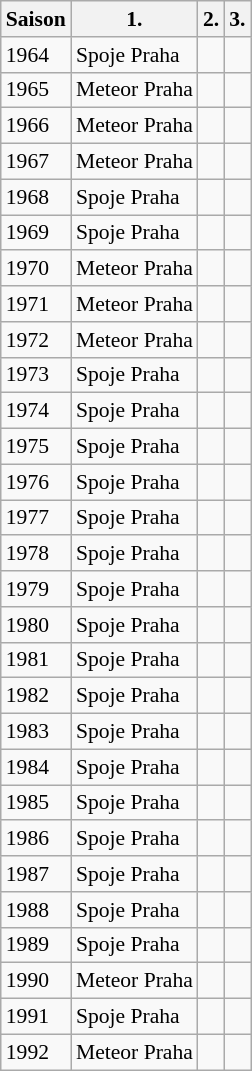<table class=wikitable style="font-size:90%;">
<tr>
<th>Saison</th>
<th>1.</th>
<th>2.</th>
<th>3.</th>
</tr>
<tr>
<td>1964</td>
<td>Spoje Praha</td>
<td></td>
<td></td>
</tr>
<tr>
<td>1965</td>
<td>Meteor Praha</td>
<td></td>
<td></td>
</tr>
<tr>
<td>1966</td>
<td>Meteor Praha</td>
<td></td>
<td></td>
</tr>
<tr>
<td>1967</td>
<td>Meteor Praha</td>
<td></td>
<td></td>
</tr>
<tr>
<td>1968</td>
<td>Spoje Praha</td>
<td></td>
<td></td>
</tr>
<tr>
<td>1969</td>
<td>Spoje Praha</td>
<td></td>
<td></td>
</tr>
<tr>
<td>1970</td>
<td>Meteor Praha</td>
<td></td>
<td></td>
</tr>
<tr>
<td>1971</td>
<td>Meteor Praha</td>
<td></td>
<td></td>
</tr>
<tr>
<td>1972</td>
<td>Meteor Praha</td>
<td></td>
<td></td>
</tr>
<tr>
<td>1973</td>
<td>Spoje Praha</td>
<td></td>
<td></td>
</tr>
<tr>
<td>1974</td>
<td>Spoje Praha</td>
<td></td>
<td></td>
</tr>
<tr>
<td>1975</td>
<td>Spoje Praha</td>
<td></td>
<td></td>
</tr>
<tr>
<td>1976</td>
<td>Spoje Praha</td>
<td></td>
<td></td>
</tr>
<tr>
<td>1977</td>
<td>Spoje Praha</td>
<td></td>
<td></td>
</tr>
<tr>
<td>1978</td>
<td>Spoje Praha</td>
<td></td>
<td></td>
</tr>
<tr>
<td>1979</td>
<td>Spoje Praha</td>
<td></td>
<td></td>
</tr>
<tr>
<td>1980</td>
<td>Spoje Praha</td>
<td></td>
<td></td>
</tr>
<tr>
<td>1981</td>
<td>Spoje Praha</td>
<td></td>
<td></td>
</tr>
<tr>
<td>1982</td>
<td>Spoje Praha</td>
<td></td>
<td></td>
</tr>
<tr>
<td>1983</td>
<td>Spoje Praha</td>
<td></td>
<td></td>
</tr>
<tr>
<td>1984</td>
<td>Spoje Praha</td>
<td></td>
<td></td>
</tr>
<tr>
<td>1985</td>
<td>Spoje Praha</td>
<td></td>
<td></td>
</tr>
<tr>
<td>1986</td>
<td>Spoje Praha</td>
<td></td>
<td></td>
</tr>
<tr>
<td>1987</td>
<td>Spoje Praha</td>
<td></td>
<td></td>
</tr>
<tr>
<td>1988</td>
<td>Spoje Praha</td>
<td></td>
<td></td>
</tr>
<tr>
<td>1989</td>
<td>Spoje Praha</td>
<td></td>
<td></td>
</tr>
<tr>
<td>1990</td>
<td>Meteor Praha</td>
<td></td>
<td></td>
</tr>
<tr>
<td>1991</td>
<td>Spoje Praha</td>
<td></td>
<td></td>
</tr>
<tr>
<td>1992</td>
<td>Meteor Praha</td>
<td></td>
<td></td>
</tr>
</table>
